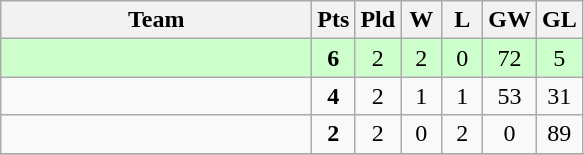<table class="wikitable" style="text-align:center">
<tr>
<th width=200>Team</th>
<th width=20>Pts</th>
<th width=20>Pld</th>
<th width=20>W</th>
<th width=20>L</th>
<th width=20>GW</th>
<th width=20>GL</th>
</tr>
<tr bgcolor="ccffcc">
<td style="text-align:left;"></td>
<td><strong>6</strong></td>
<td>2</td>
<td>2</td>
<td>0</td>
<td>72</td>
<td>5</td>
</tr>
<tr>
<td style="text-align:left;"></td>
<td><strong>4</strong></td>
<td>2</td>
<td>1</td>
<td>1</td>
<td>53</td>
<td>31</td>
</tr>
<tr>
<td style="text-align:left;"></td>
<td><strong>2</strong></td>
<td>2</td>
<td>0</td>
<td>2</td>
<td>0</td>
<td>89</td>
</tr>
<tr>
</tr>
</table>
